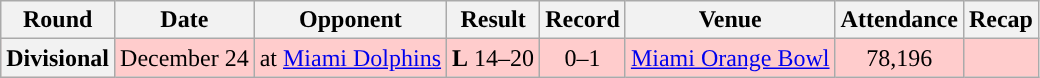<table class="wikitable" style="text-align:center">
<tr>
<th>Round</th>
<th>Date</th>
<th>Opponent</th>
<th>Result</th>
<th>Record</th>
<th>Venue</th>
<th>Attendance</th>
<th>Recap</th>
</tr>
<tr style="background:#fcc">
<th>Divisional</th>
<td>December 24</td>
<td>at <a href='#'>Miami Dolphins</a></td>
<td><strong>L</strong> 14–20</td>
<td>0–1</td>
<td><a href='#'>Miami Orange Bowl</a></td>
<td>78,196</td>
<td></td>
</tr>
</table>
